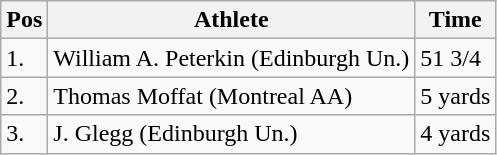<table class="wikitable">
<tr>
<th>Pos</th>
<th>Athlete</th>
<th>Time</th>
</tr>
<tr>
<td>1.</td>
<td>William A. Peterkin (Edinburgh Un.)</td>
<td>51 3/4</td>
</tr>
<tr>
<td>2.</td>
<td>Thomas Moffat (Montreal AA)</td>
<td>5 yards</td>
</tr>
<tr>
<td>3.</td>
<td>J. Glegg (Edinburgh Un.)</td>
<td>4 yards</td>
</tr>
</table>
